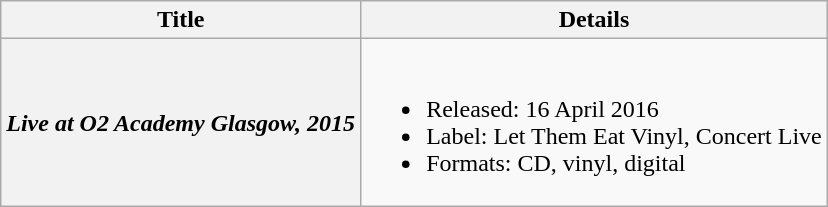<table class="wikitable plainrowheaders">
<tr>
<th>Title</th>
<th>Details</th>
</tr>
<tr>
<th scope="row"><em>Live at O2 Academy Glasgow, 2015</em></th>
<td><br><ul><li>Released: 16 April 2016</li><li>Label: Let Them Eat Vinyl, Concert Live</li><li>Formats: CD, vinyl, digital</li></ul></td>
</tr>
</table>
